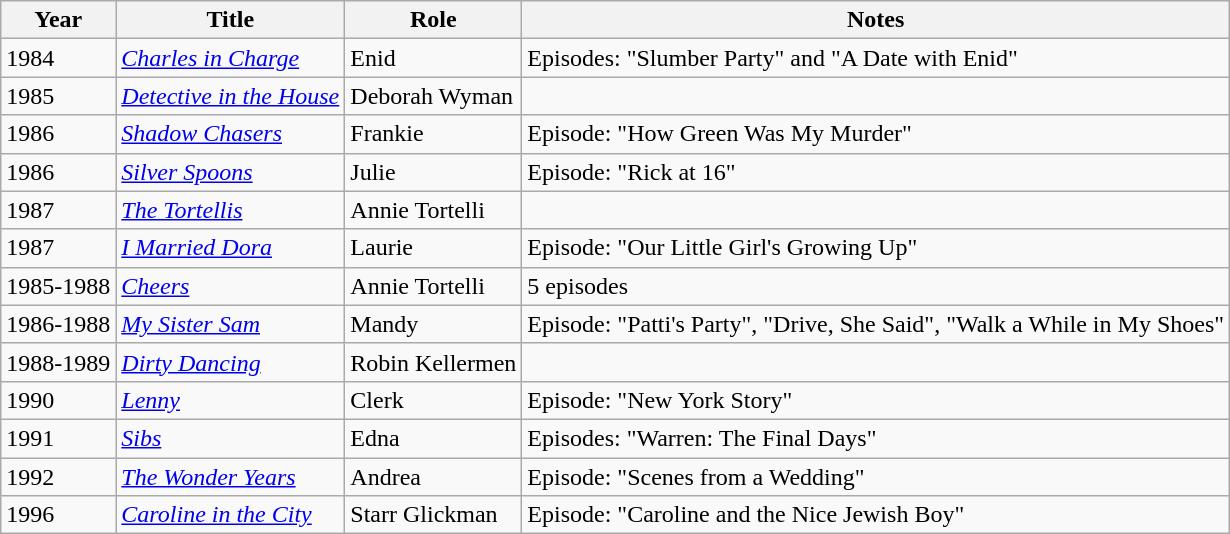<table class="wikitable sortable">
<tr>
<th>Year</th>
<th>Title</th>
<th>Role</th>
<th>Notes</th>
</tr>
<tr>
<td>1984</td>
<td><em><a href='#'>Charles in Charge</a></em></td>
<td>Enid</td>
<td>Episodes: "Slumber Party" and "A Date with Enid"</td>
</tr>
<tr>
<td>1985</td>
<td><em><a href='#'>Detective in the House</a></em></td>
<td>Deborah Wyman</td>
<td></td>
</tr>
<tr>
<td>1986</td>
<td><em><a href='#'>Shadow Chasers</a></em></td>
<td>Frankie</td>
<td>Episode: "How Green Was My Murder"</td>
</tr>
<tr>
<td>1986</td>
<td><em><a href='#'>Silver Spoons</a></em></td>
<td>Julie</td>
<td>Episode: "Rick at 16"</td>
</tr>
<tr>
<td>1987</td>
<td><em><a href='#'>The Tortellis</a></em></td>
<td>Annie Tortelli</td>
<td></td>
</tr>
<tr>
<td>1987</td>
<td><em><a href='#'>I Married Dora</a></em></td>
<td>Laurie</td>
<td>Episode: "Our Little Girl's Growing Up"</td>
</tr>
<tr>
<td>1985-1988</td>
<td><em><a href='#'>Cheers</a></em></td>
<td>Annie Tortelli</td>
<td>5 episodes</td>
</tr>
<tr>
<td>1986-1988</td>
<td><em><a href='#'>My Sister Sam</a></em></td>
<td>Mandy</td>
<td>Episode: "Patti's Party", "Drive, She Said", "Walk a While in My Shoes"</td>
</tr>
<tr>
<td>1988-1989</td>
<td><em><a href='#'>Dirty Dancing</a></em></td>
<td>Robin Kellermen</td>
<td></td>
</tr>
<tr>
<td>1990</td>
<td><em><a href='#'>Lenny</a></em></td>
<td>Clerk</td>
<td>Episode: "New York Story"</td>
</tr>
<tr>
<td>1991</td>
<td><em><a href='#'>Sibs</a></em></td>
<td>Edna</td>
<td>Episodes: "Warren: The Final Days"</td>
</tr>
<tr>
<td>1992</td>
<td><em><a href='#'>The Wonder Years</a></em></td>
<td>Andrea</td>
<td>Episode: "Scenes from a Wedding"</td>
</tr>
<tr>
<td>1996</td>
<td><em><a href='#'>Caroline in the City</a></em></td>
<td>Starr Glickman</td>
<td>Episode: "Caroline and the Nice Jewish Boy"</td>
</tr>
</table>
